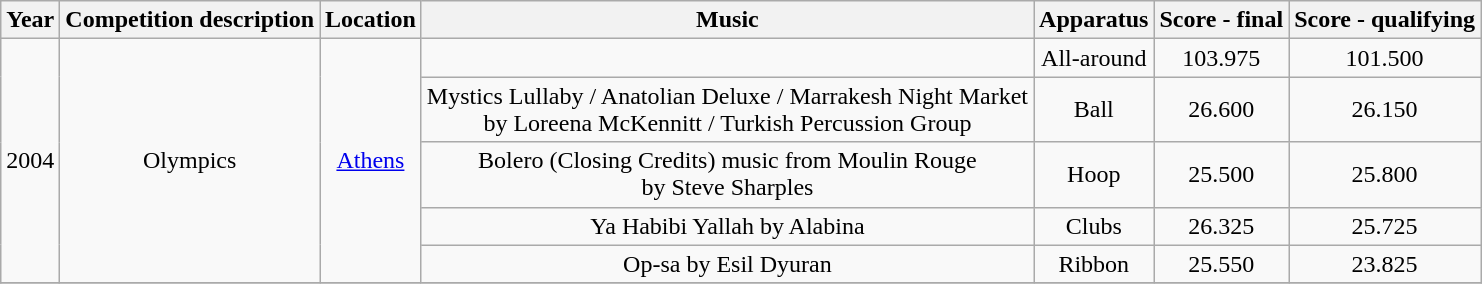<table class="wikitable" style="text-align:center">
<tr>
<th>Year</th>
<th>Competition description</th>
<th>Location</th>
<th>Music</th>
<th>Apparatus</th>
<th>Score - final</th>
<th>Score - qualifying</th>
</tr>
<tr>
<td rowspan="5">2004</td>
<td rowspan="5">Olympics</td>
<td rowspan="5"><a href='#'>Athens</a></td>
<td></td>
<td>All-around</td>
<td>103.975</td>
<td>101.500</td>
</tr>
<tr>
<td>Mystics Lullaby / Anatolian Deluxe / Marrakesh Night Market <br> by Loreena McKennitt / Turkish Percussion Group</td>
<td>Ball</td>
<td>26.600</td>
<td>26.150</td>
</tr>
<tr>
<td>Bolero (Closing Credits) music from Moulin Rouge <br> by Steve Sharples</td>
<td>Hoop</td>
<td>25.500</td>
<td>25.800</td>
</tr>
<tr>
<td>Ya Habibi Yallah by Alabina</td>
<td>Clubs</td>
<td>26.325</td>
<td>25.725</td>
</tr>
<tr>
<td>Op-sa by Esil Dyuran</td>
<td>Ribbon</td>
<td>25.550</td>
<td>23.825</td>
</tr>
<tr>
</tr>
</table>
